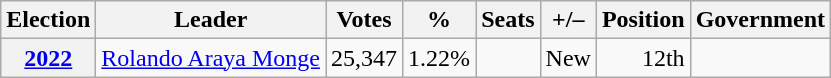<table class=wikitable style="text-align: right;">
<tr>
<th>Election</th>
<th>Leader</th>
<th>Votes</th>
<th>%</th>
<th>Seats</th>
<th>+/–</th>
<th>Position</th>
<th>Government</th>
</tr>
<tr>
<th><a href='#'>2022</a></th>
<td><a href='#'>Rolando Araya Monge</a></td>
<td>25,347</td>
<td>1.22%</td>
<td></td>
<td>New</td>
<td>12th</td>
<td></td>
</tr>
</table>
